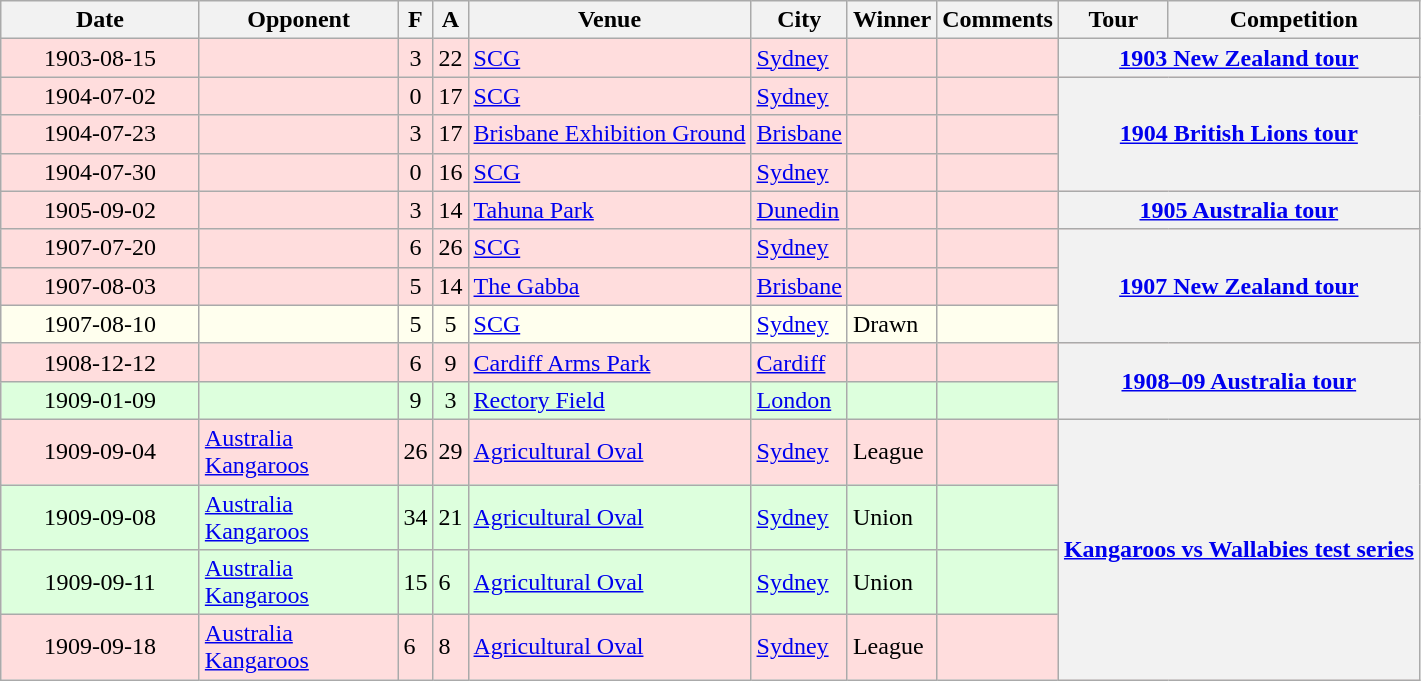<table class="wikitable sortable">
<tr>
<th width=125>Date</th>
<th width=125>Opponent</th>
<th>F</th>
<th>A</th>
<th>Venue</th>
<th>City</th>
<th>Winner</th>
<th>Comments</th>
<th>Tour</th>
<th>Competition</th>
</tr>
<tr bgcolor="#ffdddd">
<td align=center>1903-08-15</td>
<td></td>
<td align=center>3</td>
<td align=center>22</td>
<td><a href='#'>SCG</a></td>
<td> <a href='#'>Sydney</a></td>
<td></td>
<td></td>
<th colspan=2 align=center><a href='#'>1903 New Zealand tour</a></th>
</tr>
<tr bgcolor="#ffdddd">
<td align=center>1904-07-02</td>
<td></td>
<td align=center>0</td>
<td align=center>17</td>
<td><a href='#'>SCG</a></td>
<td> <a href='#'>Sydney</a></td>
<td></td>
<td></td>
<th colspan=2 rowspan=3 align=center><a href='#'>1904 British Lions tour</a></th>
</tr>
<tr bgcolor="#ffdddd">
<td align=center>1904-07-23</td>
<td></td>
<td align=center>3</td>
<td align=center>17</td>
<td><a href='#'>Brisbane Exhibition Ground</a></td>
<td> <a href='#'>Brisbane</a></td>
<td></td>
<td></td>
</tr>
<tr bgcolor="#ffdddd">
<td align=center>1904-07-30</td>
<td></td>
<td align=center>0</td>
<td align=center>16</td>
<td><a href='#'>SCG</a></td>
<td> <a href='#'>Sydney</a></td>
<td></td>
<td></td>
</tr>
<tr bgcolor="#ffdddd">
<td align=center>1905-09-02</td>
<td></td>
<td align=center>3</td>
<td align=center>14</td>
<td><a href='#'>Tahuna Park</a></td>
<td> <a href='#'>Dunedin</a></td>
<td></td>
<td></td>
<th colspan=2 align=center><a href='#'>1905 Australia tour</a></th>
</tr>
<tr bgcolor="#ffdddd">
<td align=center>1907-07-20</td>
<td></td>
<td align=center>6</td>
<td align=center>26</td>
<td><a href='#'>SCG</a></td>
<td> <a href='#'>Sydney</a></td>
<td></td>
<td></td>
<th colspan=2 rowspan=3 align=center><a href='#'>1907 New Zealand tour</a></th>
</tr>
<tr bgcolor="#ffdddd">
<td align=center>1907-08-03</td>
<td></td>
<td align=center>5</td>
<td align=center>14</td>
<td><a href='#'>The Gabba</a></td>
<td> <a href='#'>Brisbane</a></td>
<td></td>
<td></td>
</tr>
<tr bgcolor="#FFFFEE">
<td align=center>1907-08-10</td>
<td></td>
<td align=center>5</td>
<td align=center>5</td>
<td><a href='#'>SCG</a></td>
<td> <a href='#'>Sydney</a></td>
<td>Drawn</td>
<td></td>
</tr>
<tr bgcolor="#ffdddd">
<td align=center>1908-12-12</td>
<td></td>
<td align=center>6</td>
<td align=center>9</td>
<td><a href='#'>Cardiff Arms Park</a></td>
<td> <a href='#'>Cardiff</a></td>
<td></td>
<td></td>
<th align=center rowspan=2 colspan=2><a href='#'>1908–09 Australia tour</a></th>
</tr>
<tr bgcolor="#ddffdd">
<td align=center>1909-01-09</td>
<td></td>
<td align=center>9</td>
<td align=center>3</td>
<td><a href='#'>Rectory Field</a></td>
<td> <a href='#'>London</a></td>
<td></td>
<td></td>
</tr>
<tr style="background:#ffdddd;">
<td align=center>1909-09-04</td>
<td> <a href='#'>Australia Kangaroos</a></td>
<td>26</td>
<td>29</td>
<td><a href='#'>Agricultural Oval</a></td>
<td> <a href='#'>Sydney</a></td>
<td> League</td>
<td></td>
<th align=center rowspan=4 colspan=2><a href='#'>Kangaroos vs Wallabies test series</a></th>
</tr>
<tr style="background:#ddffdd;">
<td align=center>1909-09-08</td>
<td> <a href='#'>Australia Kangaroos</a></td>
<td>34</td>
<td>21</td>
<td><a href='#'>Agricultural Oval</a></td>
<td> <a href='#'>Sydney</a></td>
<td> Union</td>
<td></td>
</tr>
<tr style="background:#ddffdd;">
<td align=center>1909-09-11</td>
<td> <a href='#'>Australia Kangaroos</a></td>
<td>15</td>
<td>6</td>
<td><a href='#'>Agricultural Oval</a></td>
<td> <a href='#'>Sydney</a></td>
<td> Union</td>
<td></td>
</tr>
<tr style="background:#ffdddd;">
<td align=center>1909-09-18</td>
<td> <a href='#'>Australia Kangaroos</a></td>
<td>6</td>
<td>8</td>
<td><a href='#'>Agricultural Oval</a></td>
<td> <a href='#'>Sydney</a></td>
<td> League</td>
<td></td>
</tr>
</table>
